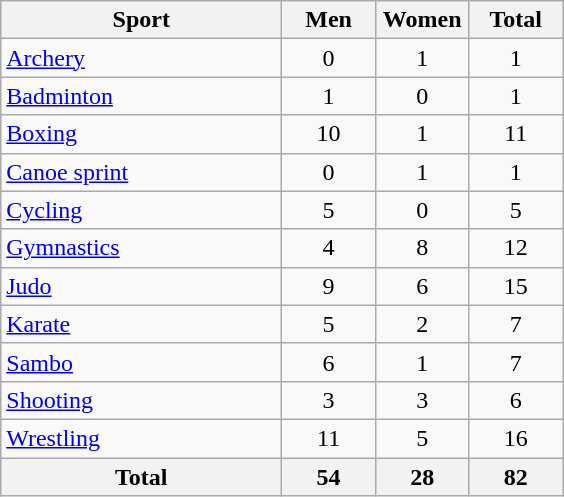<table class="wikitable sortable" style="text-align:center;">
<tr>
<th width=180>Sport</th>
<th width=55>Men</th>
<th width=55>Women</th>
<th width=55>Total</th>
</tr>
<tr>
<td align=left><a href='#'>Archery</a></td>
<td>0</td>
<td>1</td>
<td>1</td>
</tr>
<tr>
<td align=left><a href='#'>Badminton</a></td>
<td>1</td>
<td>0</td>
<td>1</td>
</tr>
<tr>
<td align=left><a href='#'>Boxing</a></td>
<td>10</td>
<td>1</td>
<td>11</td>
</tr>
<tr>
<td align=left><a href='#'>Canoe sprint</a></td>
<td>0</td>
<td>1</td>
<td>1</td>
</tr>
<tr>
<td align=left><a href='#'>Cycling</a></td>
<td>5</td>
<td>0</td>
<td>5</td>
</tr>
<tr>
<td align=left><a href='#'>Gymnastics</a></td>
<td>4</td>
<td>8</td>
<td>12</td>
</tr>
<tr>
<td align=left><a href='#'>Judo</a></td>
<td>9</td>
<td>6</td>
<td>15</td>
</tr>
<tr>
<td align=left><a href='#'>Karate</a></td>
<td>5</td>
<td>2</td>
<td>7</td>
</tr>
<tr>
<td align=left><a href='#'>Sambo</a></td>
<td>6</td>
<td>1</td>
<td>7</td>
</tr>
<tr>
<td align=left><a href='#'>Shooting</a></td>
<td>3</td>
<td>3</td>
<td>6</td>
</tr>
<tr>
<td align=left><a href='#'>Wrestling</a></td>
<td>11</td>
<td>5</td>
<td>16</td>
</tr>
<tr>
<th>Total</th>
<th>54</th>
<th>28</th>
<th>82</th>
</tr>
</table>
